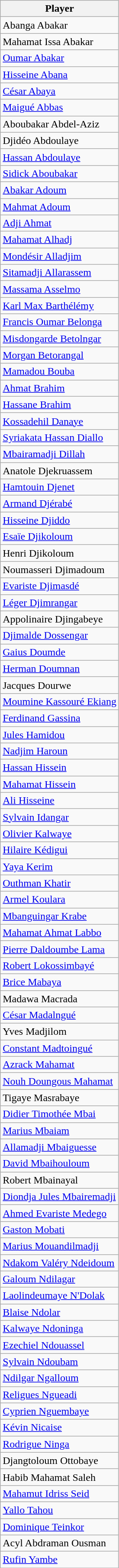<table class="wikitable sortable">
<tr>
<th>Player</th>
</tr>
<tr>
<td>Abanga  Abakar</td>
</tr>
<tr>
<td>Mahamat Issa  Abakar</td>
</tr>
<tr>
<td><a href='#'>Oumar  Abakar</a></td>
</tr>
<tr>
<td><a href='#'>Hisseine  Abana</a></td>
</tr>
<tr>
<td><a href='#'>César  Abaya</a></td>
</tr>
<tr>
<td><a href='#'>Maigué  Abbas</a></td>
</tr>
<tr>
<td>Aboubakar  Abdel-Aziz</td>
</tr>
<tr>
<td>Djidéo  Abdoulaye</td>
</tr>
<tr>
<td><a href='#'>Hassan  Abdoulaye</a></td>
</tr>
<tr>
<td><a href='#'>Sidick  Aboubakar</a></td>
</tr>
<tr>
<td><a href='#'>Abakar  Adoum</a></td>
</tr>
<tr>
<td><a href='#'>Mahmat  Adoum</a></td>
</tr>
<tr>
<td><a href='#'>Adji  Ahmat</a></td>
</tr>
<tr>
<td><a href='#'>Mahamat  Alhadj</a></td>
</tr>
<tr>
<td><a href='#'>Mondésir  Alladjim</a></td>
</tr>
<tr>
<td><a href='#'>Sitamadji  Allarassem</a></td>
</tr>
<tr>
<td><a href='#'>Massama  Asselmo</a></td>
</tr>
<tr>
<td><a href='#'>Karl Max  Barthélémy</a></td>
</tr>
<tr>
<td><a href='#'>Francis Oumar  Belonga</a></td>
</tr>
<tr>
<td><a href='#'>Misdongarde  Betolngar</a></td>
</tr>
<tr>
<td><a href='#'>Morgan  Betorangal</a></td>
</tr>
<tr>
<td><a href='#'>Mamadou  Bouba</a></td>
</tr>
<tr>
<td><a href='#'>Ahmat  Brahim</a></td>
</tr>
<tr>
<td><a href='#'>Hassane  Brahim</a></td>
</tr>
<tr>
<td><a href='#'>Kossadehil  Danaye</a></td>
</tr>
<tr>
<td><a href='#'>Syriakata Hassan  Diallo</a></td>
</tr>
<tr>
<td><a href='#'>Mbairamadji  Dillah</a></td>
</tr>
<tr>
<td>Anatole  Djekruassem</td>
</tr>
<tr>
<td><a href='#'>Hamtouin  Djenet</a></td>
</tr>
<tr>
<td><a href='#'>Armand Djérabé</a></td>
</tr>
<tr>
<td><a href='#'>Hisseine  Djiddo</a></td>
</tr>
<tr>
<td><a href='#'>Esaïe  Djikoloum</a></td>
</tr>
<tr>
<td>Henri  Djikoloum</td>
</tr>
<tr>
<td>Noumasseri Djimadoum</td>
</tr>
<tr>
<td><a href='#'>Evariste  Djimasdé</a></td>
</tr>
<tr>
<td><a href='#'>Léger  Djimrangar</a></td>
</tr>
<tr>
<td> Appolinaire Djingabeye</td>
</tr>
<tr>
<td><a href='#'>Djimalde  Dossengar</a></td>
</tr>
<tr>
<td><a href='#'>Gaius  Doumde</a></td>
</tr>
<tr>
<td><a href='#'>Herman  Doumnan</a></td>
</tr>
<tr>
<td>Jacques Dourwe</td>
</tr>
<tr>
<td><a href='#'>Moumine Kassouré  Ekiang</a></td>
</tr>
<tr>
<td><a href='#'>Ferdinand  Gassina</a></td>
</tr>
<tr>
<td><a href='#'>Jules  Hamidou</a></td>
</tr>
<tr>
<td><a href='#'>Nadjim  Haroun</a></td>
</tr>
<tr>
<td><a href='#'>Hassan  Hissein</a></td>
</tr>
<tr>
<td><a href='#'>Mahamat  Hissein</a></td>
</tr>
<tr>
<td><a href='#'>Ali  Hisseine</a></td>
</tr>
<tr>
<td><a href='#'>Sylvain  Idangar</a></td>
</tr>
<tr>
<td><a href='#'>Olivier  Kalwaye</a></td>
</tr>
<tr>
<td><a href='#'>Hilaire  Kédigui</a></td>
</tr>
<tr>
<td><a href='#'>Yaya  Kerim</a></td>
</tr>
<tr>
<td><a href='#'>Outhman  Khatir</a></td>
</tr>
<tr>
<td><a href='#'>Armel  Koulara</a></td>
</tr>
<tr>
<td><a href='#'>Mbanguingar  Krabe</a></td>
</tr>
<tr>
<td><a href='#'>Mahamat Ahmat  Labbo</a></td>
</tr>
<tr>
<td><a href='#'>Pierre Daldoumbe  Lama</a></td>
</tr>
<tr>
<td><a href='#'>Robert  Lokossimbayé</a></td>
</tr>
<tr>
<td><a href='#'>Brice  Mabaya</a></td>
</tr>
<tr>
<td>Madawa  Macrada</td>
</tr>
<tr>
<td><a href='#'>César  Madalngué</a></td>
</tr>
<tr>
<td>Yves  Madjilom</td>
</tr>
<tr>
<td><a href='#'>Constant  Madtoingué</a></td>
</tr>
<tr>
<td><a href='#'>Azrack  Mahamat</a></td>
</tr>
<tr>
<td><a href='#'>Nouh Doungous  Mahamat</a></td>
</tr>
<tr>
<td>Tigaye  Masrabaye</td>
</tr>
<tr>
<td><a href='#'>Didier Timothée  Mbai</a></td>
</tr>
<tr>
<td><a href='#'>Marius  Mbaiam</a></td>
</tr>
<tr>
<td><a href='#'>Allamadji  Mbaiguesse</a></td>
</tr>
<tr>
<td><a href='#'>David  Mbaihouloum</a></td>
</tr>
<tr>
<td>Robert Mbainayal</td>
</tr>
<tr>
<td><a href='#'>Diondja Jules  Mbairemadji</a></td>
</tr>
<tr>
<td><a href='#'>Ahmed Evariste Medego</a></td>
</tr>
<tr>
<td><a href='#'>Gaston  Mobati</a></td>
</tr>
<tr>
<td><a href='#'>Marius Mouandilmadji</a></td>
</tr>
<tr>
<td><a href='#'>Ndakom Valéry  Ndeidoum</a></td>
</tr>
<tr>
<td><a href='#'>Galoum  Ndilagar</a></td>
</tr>
<tr>
<td><a href='#'>Laolindeumaye  N'Dolak</a></td>
</tr>
<tr>
<td><a href='#'>Blaise  Ndolar</a></td>
</tr>
<tr>
<td><a href='#'>Kalwaye  Ndoninga</a></td>
</tr>
<tr>
<td><a href='#'>Ezechiel  Ndouassel</a></td>
</tr>
<tr>
<td><a href='#'>Sylvain  Ndoubam</a></td>
</tr>
<tr>
<td><a href='#'>Ndilgar  Ngalloum</a></td>
</tr>
<tr>
<td><a href='#'>Religues  Ngueadi</a></td>
</tr>
<tr>
<td><a href='#'>Cyprien  Nguembaye</a></td>
</tr>
<tr>
<td><a href='#'>Kévin  Nicaise</a></td>
</tr>
<tr>
<td><a href='#'>Rodrigue  Ninga</a></td>
</tr>
<tr>
<td>Djangtoloum  Ottobaye</td>
</tr>
<tr>
<td>Habib Mahamat  Saleh</td>
</tr>
<tr>
<td><a href='#'>Mahamut Idriss  Seid</a></td>
</tr>
<tr>
<td><a href='#'>Yallo  Tahou</a></td>
</tr>
<tr>
<td><a href='#'>Dominique  Teinkor</a></td>
</tr>
<tr>
<td>Acyl Abdraman Ousman</td>
</tr>
<tr>
<td><a href='#'>Rufin  Yambe</a></td>
</tr>
<tr>
</tr>
</table>
